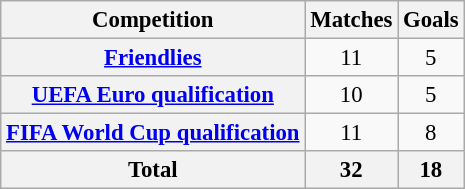<table class="wikitable plainrowheaders sortable" style="text-align:center; font-size:95%">
<tr>
<th scope="col">Competition</th>
<th scope="col">Matches</th>
<th scope="col">Goals</th>
</tr>
<tr>
<th scope="row"><a href='#'>Friendlies</a></th>
<td>11</td>
<td>5</td>
</tr>
<tr>
<th scope="row"><a href='#'>UEFA Euro qualification</a></th>
<td>10</td>
<td>5</td>
</tr>
<tr>
<th scope="row"><a href='#'>FIFA World Cup qualification</a></th>
<td>11</td>
<td>8</td>
</tr>
<tr>
<th>Total</th>
<th>32</th>
<th>18</th>
</tr>
</table>
